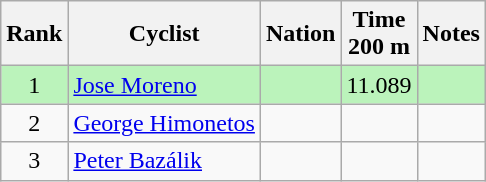<table class="wikitable sortable" style="text-align:center">
<tr>
<th>Rank</th>
<th>Cyclist</th>
<th>Nation</th>
<th>Time<br>200 m</th>
<th>Notes</th>
</tr>
<tr bgcolor=bbf3bb>
<td>1</td>
<td align=left><a href='#'>Jose Moreno</a></td>
<td align=left></td>
<td>11.089</td>
<td></td>
</tr>
<tr>
<td>2</td>
<td align=left><a href='#'>George Himonetos</a></td>
<td align=left></td>
<td></td>
<td></td>
</tr>
<tr>
<td>3</td>
<td align=left><a href='#'>Peter Bazálik</a></td>
<td align=left></td>
<td></td>
<td></td>
</tr>
</table>
